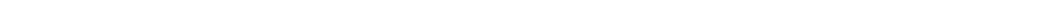<table style="width:1000px; text-align:center;">
<tr style="color:white;">
<td style="background:"><strong>42.7%</strong></td>
<td style="background:">15.7%</td>
<td style="background:">40.1%</td>
</tr>
<tr>
<td></td>
<td></td>
<td></td>
</tr>
</table>
